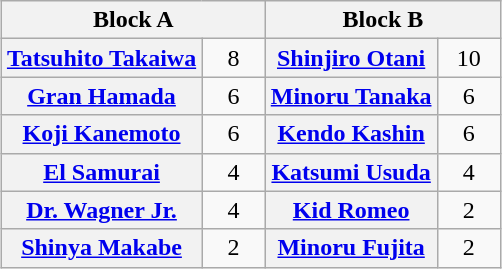<table class="wikitable" style="margin: 1em auto 1em auto;text-align:center">
<tr>
<th colspan="2">Block A</th>
<th colspan="2">Block B</th>
</tr>
<tr>
<th><a href='#'>Tatsuhito Takaiwa</a></th>
<td style="width:35px">8</td>
<th><a href='#'>Shinjiro Otani</a></th>
<td style="width:35px">10</td>
</tr>
<tr>
<th><a href='#'>Gran Hamada</a></th>
<td>6</td>
<th><a href='#'>Minoru Tanaka</a></th>
<td>6</td>
</tr>
<tr>
<th><a href='#'>Koji Kanemoto</a></th>
<td>6</td>
<th><a href='#'>Kendo Kashin</a></th>
<td>6</td>
</tr>
<tr>
<th><a href='#'>El Samurai</a></th>
<td>4</td>
<th><a href='#'>Katsumi Usuda</a></th>
<td>4</td>
</tr>
<tr>
<th><a href='#'>Dr. Wagner Jr.</a></th>
<td>4</td>
<th><a href='#'>Kid Romeo</a></th>
<td>2</td>
</tr>
<tr>
<th><a href='#'>Shinya Makabe</a></th>
<td>2</td>
<th><a href='#'>Minoru Fujita</a></th>
<td>2</td>
</tr>
</table>
